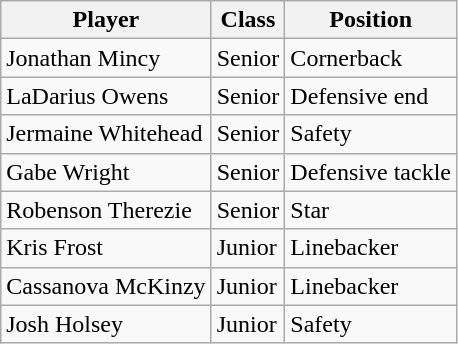<table class="wikitable" border="1">
<tr ;>
<th>Player</th>
<th>Class</th>
<th>Position</th>
</tr>
<tr>
<td>Jonathan Mincy</td>
<td>Senior</td>
<td>Cornerback</td>
</tr>
<tr>
<td>LaDarius Owens</td>
<td>Senior</td>
<td>Defensive end</td>
</tr>
<tr>
<td>Jermaine Whitehead</td>
<td>Senior</td>
<td>Safety</td>
</tr>
<tr>
<td>Gabe Wright</td>
<td>Senior</td>
<td>Defensive tackle</td>
</tr>
<tr>
<td>Robenson Therezie</td>
<td>Senior</td>
<td>Star</td>
</tr>
<tr>
<td>Kris Frost</td>
<td>Junior</td>
<td>Linebacker</td>
</tr>
<tr>
<td>Cassanova McKinzy</td>
<td>Junior</td>
<td>Linebacker</td>
</tr>
<tr>
<td>Josh Holsey</td>
<td>Junior</td>
<td>Safety</td>
</tr>
</table>
